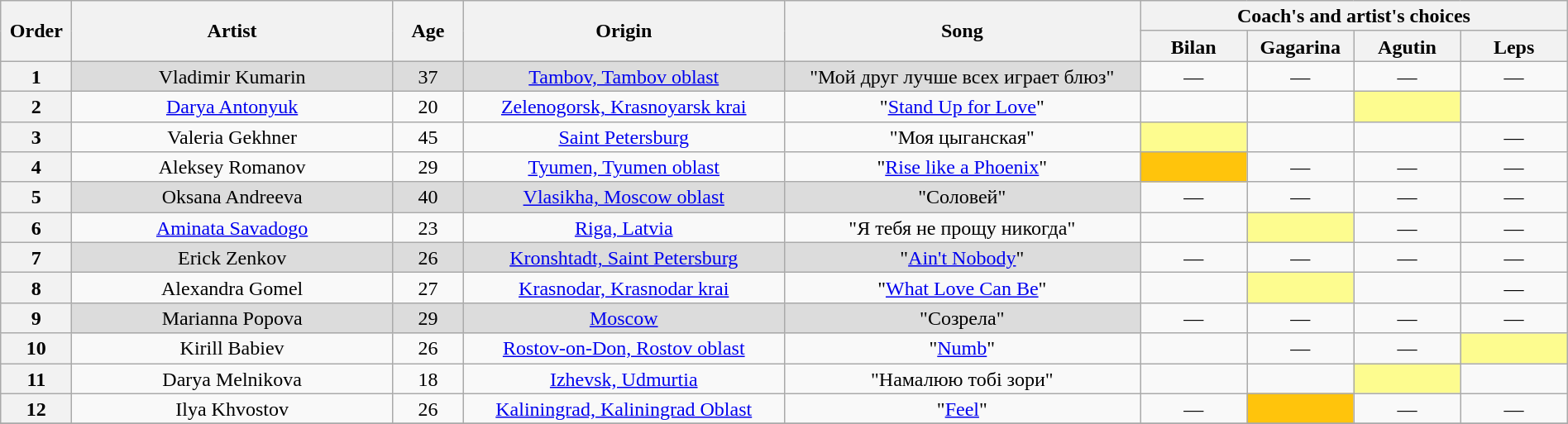<table class="wikitable" style="text-align:center; line-height:17px; width:100%;">
<tr>
<th scope="col" rowspan="2" style="width:04%;">Order</th>
<th scope="col" rowspan="2" style="width:18%;">Artist</th>
<th scope="col" rowspan="2" style="width:04%;">Age</th>
<th scope="col" rowspan="2" style="width:18%;">Origin</th>
<th scope="col" rowspan="2" style="width:20%;">Song</th>
<th scope="col" colspan="4" style="width:24%;">Coach's and artist's choices</th>
</tr>
<tr>
<th style="width:06%;">Bilan</th>
<th style="width:06%;">Gagarina</th>
<th style="width:06%;">Agutin</th>
<th style="width:06%;">Leps</th>
</tr>
<tr>
<th>1</th>
<td style="background:#DCDCDC;">Vladimir Kumarin</td>
<td style="background:#DCDCDC;">37</td>
<td style="background:#DCDCDC;"><a href='#'>Tambov, Tambov oblast</a></td>
<td style="background:#DCDCDC;">"Мой друг лучше всех играет блюз"</td>
<td>—</td>
<td>—</td>
<td>—</td>
<td>—</td>
</tr>
<tr>
<th>2</th>
<td><a href='#'>Darya Antonyuk</a></td>
<td>20</td>
<td><a href='#'>Zelenogorsk, Krasnoyarsk krai</a></td>
<td>"<a href='#'>Stand Up for Love</a>"</td>
<td><strong></strong></td>
<td><strong></strong></td>
<td style="background:#fdfc8f;"><strong></strong></td>
<td><strong></strong></td>
</tr>
<tr>
<th>3</th>
<td>Valeria Gekhner</td>
<td>45</td>
<td><a href='#'>Saint Petersburg</a></td>
<td>"Моя цыганская"</td>
<td style="background:#fdfc8f;"><strong></strong></td>
<td><strong></strong></td>
<td><strong></strong></td>
<td>—</td>
</tr>
<tr>
<th>4</th>
<td>Aleksey Romanov</td>
<td>29</td>
<td><a href='#'>Tyumen, Tyumen oblast</a></td>
<td>"<a href='#'>Rise like a Phoenix</a>"</td>
<td style="background:#FFC40C;"><strong></strong></td>
<td>—</td>
<td>—</td>
<td>—</td>
</tr>
<tr>
<th>5</th>
<td style="background:#DCDCDC;">Oksana Andreeva</td>
<td style="background:#DCDCDC;">40</td>
<td style="background:#DCDCDC;"><a href='#'>Vlasikha, Moscow oblast</a></td>
<td style="background:#DCDCDC;">"Соловей"</td>
<td>—</td>
<td>—</td>
<td>—</td>
<td>—</td>
</tr>
<tr>
<th>6</th>
<td><a href='#'>Aminata Savadogo</a></td>
<td>23</td>
<td><a href='#'>Riga, Latvia</a></td>
<td>"Я тебя не прощу никогда"</td>
<td><strong></strong></td>
<td style="background:#fdfc8f;"><strong></strong></td>
<td>—</td>
<td>—</td>
</tr>
<tr>
<th>7</th>
<td style="background:#DCDCDC;">Erick Zenkov</td>
<td style="background:#DCDCDC;">26</td>
<td style="background:#DCDCDC;"><a href='#'>Kronshtadt, Saint Petersburg</a></td>
<td style="background:#DCDCDC;">"<a href='#'>Ain't Nobody</a>"</td>
<td>—</td>
<td>—</td>
<td>—</td>
<td>—</td>
</tr>
<tr>
<th>8</th>
<td>Alexandra Gomel</td>
<td>27</td>
<td><a href='#'>Krasnodar, Krasnodar krai</a></td>
<td>"<a href='#'>What Love Can Be</a>"</td>
<td><strong></strong></td>
<td style="background:#fdfc8f;"><strong></strong></td>
<td><strong></strong></td>
<td>—</td>
</tr>
<tr>
<th>9</th>
<td style="background:#DCDCDC;">Marianna Popova</td>
<td style="background:#DCDCDC;">29</td>
<td style="background:#DCDCDC;"><a href='#'>Moscow</a></td>
<td style="background:#DCDCDC;">"Созрела"</td>
<td>—</td>
<td>—</td>
<td>—</td>
<td>—</td>
</tr>
<tr>
<th>10</th>
<td>Kirill Babiev</td>
<td>26</td>
<td><a href='#'>Rostov-on-Don, Rostov oblast</a></td>
<td>"<a href='#'>Numb</a>"</td>
<td><strong></strong></td>
<td>—</td>
<td>—</td>
<td style="background:#fdfc8f;"><strong></strong></td>
</tr>
<tr>
<th>11</th>
<td>Darya Melnikova</td>
<td>18</td>
<td><a href='#'>Izhevsk, Udmurtia</a></td>
<td>"Намалюю тобi зори"</td>
<td><strong></strong></td>
<td><strong></strong></td>
<td style="background:#fdfc8f;"><strong></strong></td>
<td><strong></strong></td>
</tr>
<tr>
<th>12</th>
<td>Ilya Khvostov</td>
<td>26</td>
<td><a href='#'>Kaliningrad, Kaliningrad Oblast</a></td>
<td>"<a href='#'>Feel</a>"</td>
<td>—</td>
<td style="background:#FFC40C;"><strong></strong></td>
<td>—</td>
<td>—</td>
</tr>
<tr>
</tr>
</table>
